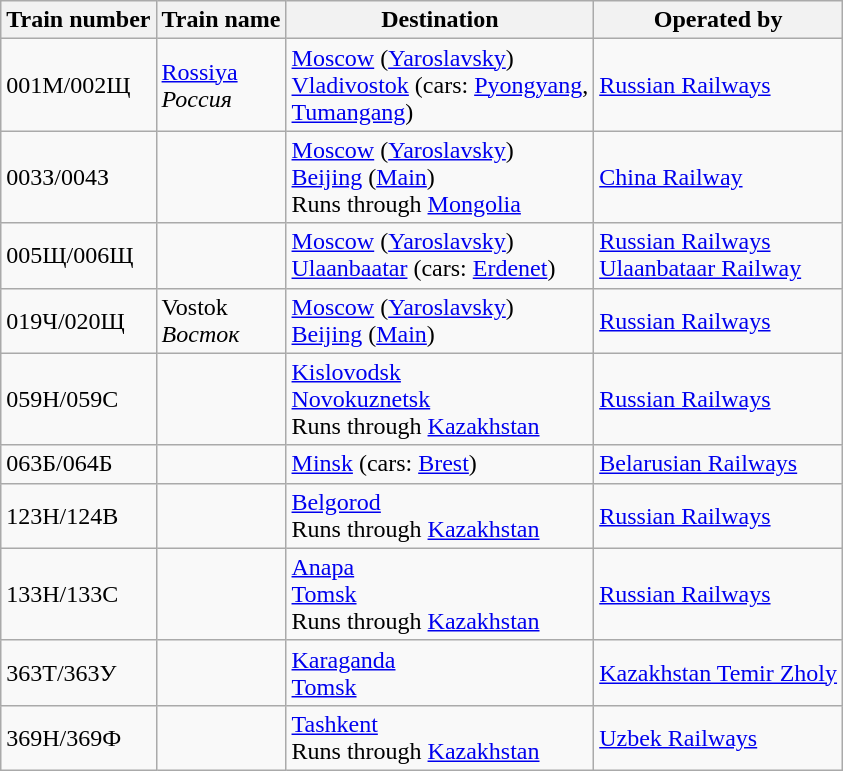<table class="wikitable">
<tr>
<th>Train number</th>
<th>Train name</th>
<th>Destination</th>
<th>Operated by</th>
</tr>
<tr>
<td>001М/002Щ</td>
<td><a href='#'>Rossiya</a> <br><em>Россия</em></td>
<td> <a href='#'>Moscow</a> (<a href='#'>Yaroslavsky</a>)<br> <a href='#'>Vladivostok</a> (cars:  <a href='#'>Pyongyang</a>,<br> <a href='#'>Tumangang</a>)</td>
<td> <a href='#'>Russian Railways</a></td>
</tr>
<tr>
<td>003З/004З</td>
<td></td>
<td> <a href='#'>Moscow</a> (<a href='#'>Yaroslavsky</a>)<br> <a href='#'>Beijing</a> (<a href='#'>Main</a>)<br>Runs through  <a href='#'>Mongolia</a></td>
<td> <a href='#'>China Railway</a></td>
</tr>
<tr>
<td>005Щ/006Щ</td>
<td></td>
<td> <a href='#'>Moscow</a> (<a href='#'>Yaroslavsky</a>)<br> <a href='#'>Ulaanbaatar</a> (cars:  <a href='#'>Erdenet</a>)</td>
<td> <a href='#'>Russian Railways</a><br> <a href='#'>Ulaanbataar Railway</a></td>
</tr>
<tr>
<td>019Ч/020Щ</td>
<td>Vostok <br><em>Восток</em></td>
<td> <a href='#'>Moscow</a> (<a href='#'>Yaroslavsky</a>)<br> <a href='#'>Beijing</a> (<a href='#'>Main</a>)</td>
<td> <a href='#'>Russian Railways</a></td>
</tr>
<tr>
<td>059Н/059С</td>
<td></td>
<td> <a href='#'>Kislovodsk</a><br> <a href='#'>Novokuznetsk</a><br>Runs through  <a href='#'>Kazakhstan</a></td>
<td> <a href='#'>Russian Railways</a></td>
</tr>
<tr>
<td>063Б/064Б</td>
<td></td>
<td> <a href='#'>Minsk</a> (cars:  <a href='#'>Brest</a>)</td>
<td> <a href='#'>Belarusian Railways</a></td>
</tr>
<tr>
<td>123Н/124В</td>
<td></td>
<td> <a href='#'>Belgorod</a><br>Runs through  <a href='#'>Kazakhstan</a></td>
<td> <a href='#'>Russian Railways</a></td>
</tr>
<tr>
<td>133Н/133С</td>
<td></td>
<td> <a href='#'>Anapa</a><br> <a href='#'>Tomsk</a><br>Runs through  <a href='#'>Kazakhstan</a></td>
<td> <a href='#'>Russian Railways</a></td>
</tr>
<tr>
<td>363T/363У</td>
<td></td>
<td> <a href='#'>Karaganda</a><br> <a href='#'>Tomsk</a></td>
<td> <a href='#'>Kazakhstan Temir Zholy</a></td>
</tr>
<tr>
<td>369Н/369Ф</td>
<td></td>
<td> <a href='#'>Tashkent</a><br>Runs through  <a href='#'>Kazakhstan</a></td>
<td> <a href='#'>Uzbek Railways</a></td>
</tr>
</table>
